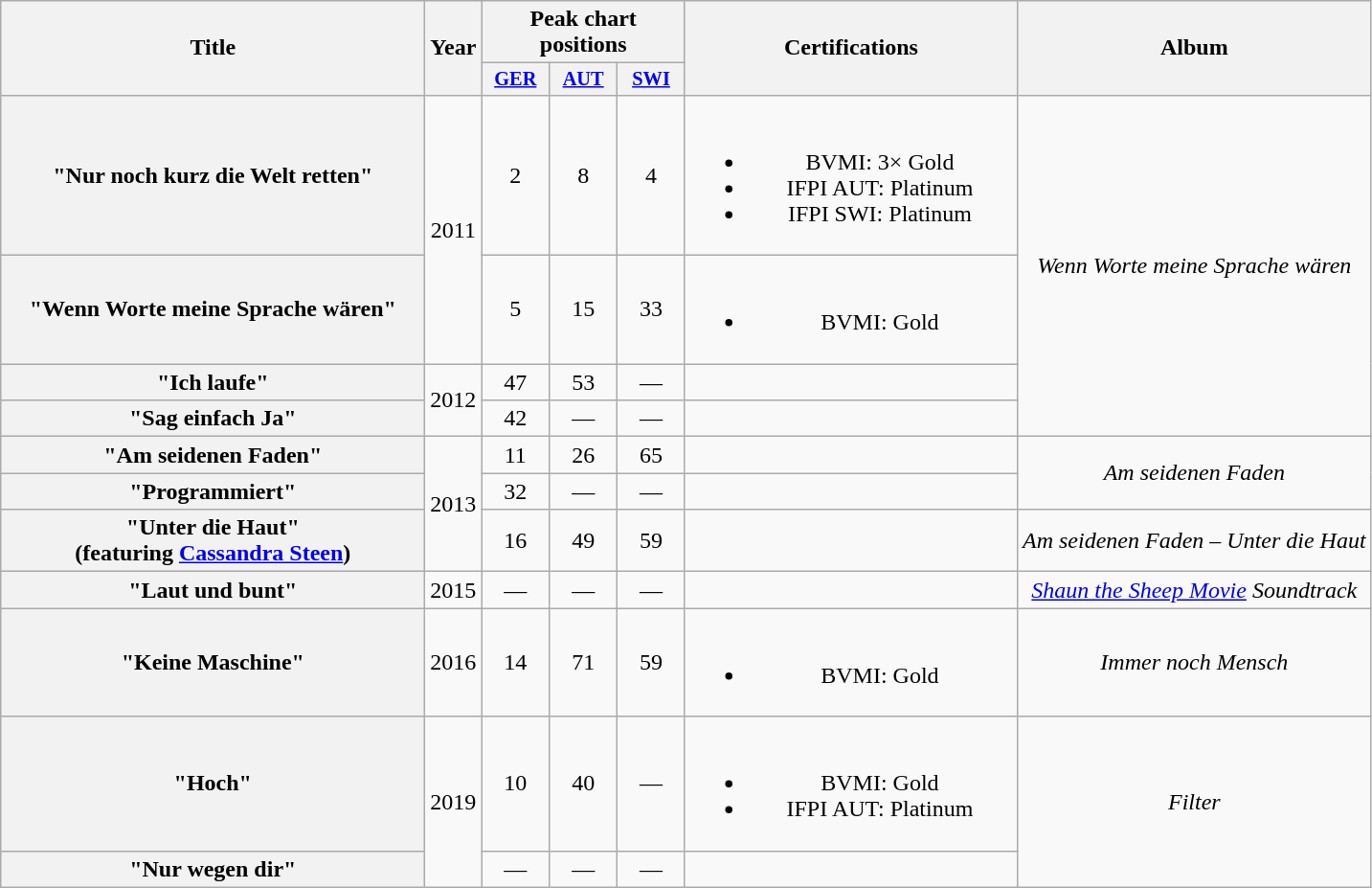<table class="wikitable plainrowheaders" style="text-align:center;">
<tr>
<th scope="col" rowspan="2" style="width:18em;">Title</th>
<th scope="col" rowspan="2">Year</th>
<th scope="col" colspan="3">Peak chart positions</th>
<th scope="col" rowspan="2" style="width:14em;">Certifications</th>
<th scope="col" rowspan="2">Album</th>
</tr>
<tr>
<th style="width:3em;font-size:85%"><a href='#'>GER</a><br></th>
<th style="width:3em;font-size:85%"><a href='#'>AUT</a><br></th>
<th style="width:3em;font-size:85%"><a href='#'>SWI</a><br></th>
</tr>
<tr>
<th scope="row">"Nur noch kurz die Welt retten"</th>
<td rowspan="2">2011</td>
<td>2</td>
<td>8</td>
<td>4</td>
<td><br><ul><li>BVMI: 3× Gold</li><li>IFPI AUT: Platinum</li><li>IFPI SWI: Platinum</li></ul></td>
<td rowspan="4"><em>Wenn Worte meine Sprache wären</em></td>
</tr>
<tr>
<th scope="row">"Wenn Worte meine Sprache wären"</th>
<td>5</td>
<td>15</td>
<td>33</td>
<td><br><ul><li>BVMI: Gold</li></ul></td>
</tr>
<tr>
<th scope="row">"Ich laufe"</th>
<td rowspan="2">2012</td>
<td>47</td>
<td>53</td>
<td>—</td>
<td></td>
</tr>
<tr>
<th scope="row">"Sag einfach Ja"</th>
<td>42</td>
<td>—</td>
<td>—</td>
<td></td>
</tr>
<tr>
<th scope="row">"Am seidenen Faden"</th>
<td rowspan="3">2013</td>
<td>11</td>
<td>26</td>
<td>65</td>
<td></td>
<td rowspan="2"><em>Am seidenen Faden</em></td>
</tr>
<tr>
<th scope="row">"Programmiert"</th>
<td>32</td>
<td>—</td>
<td>—</td>
<td></td>
</tr>
<tr>
<th scope="row">"Unter die Haut" <br><span>(featuring <a href='#'>Cassandra Steen</a>)</span></th>
<td>16</td>
<td>49</td>
<td>59</td>
<td></td>
<td><em>Am seidenen Faden – Unter die Haut</em></td>
</tr>
<tr>
<th scope="row">"Laut und bunt"</th>
<td>2015</td>
<td>—</td>
<td>—</td>
<td>—</td>
<td></td>
<td><em><a href='#'>Shaun the Sheep Movie</a> Soundtrack</em></td>
</tr>
<tr>
<th scope="row">"Keine Maschine"</th>
<td>2016</td>
<td>14</td>
<td>71</td>
<td>59</td>
<td><br><ul><li>BVMI: Gold</li></ul></td>
<td><em>Immer noch Mensch</em></td>
</tr>
<tr>
<th scope="row">"Hoch"</th>
<td rowspan="2">2019</td>
<td>10</td>
<td>40</td>
<td>—</td>
<td><br><ul><li>BVMI: Gold</li><li>IFPI AUT: Platinum</li></ul></td>
<td rowspan="2"><em>Filter</em></td>
</tr>
<tr>
<th scope="row">"Nur wegen dir"</th>
<td>—</td>
<td>—</td>
<td>—</td>
<td></td>
</tr>
</table>
